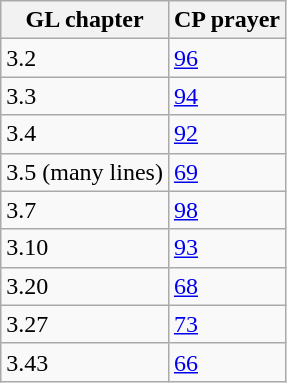<table class="wikitable sortable">
<tr>
<th>GL chapter</th>
<th>CP prayer</th>
</tr>
<tr>
<td>3.2</td>
<td><a href='#'>96</a></td>
</tr>
<tr>
<td>3.3</td>
<td><a href='#'>94</a></td>
</tr>
<tr>
<td>3.4</td>
<td><a href='#'>92</a></td>
</tr>
<tr>
<td>3.5 (many lines)</td>
<td><a href='#'>69</a></td>
</tr>
<tr>
<td>3.7</td>
<td><a href='#'>98</a></td>
</tr>
<tr>
<td>3.10</td>
<td><a href='#'>93</a></td>
</tr>
<tr>
<td>3.20</td>
<td><a href='#'>68</a></td>
</tr>
<tr>
<td>3.27</td>
<td><a href='#'>73</a></td>
</tr>
<tr>
<td>3.43</td>
<td><a href='#'>66</a></td>
</tr>
</table>
